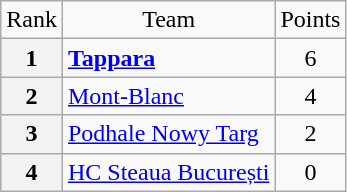<table class="wikitable" style="text-align: center;">
<tr>
<td>Rank</td>
<td>Team</td>
<td>Points</td>
</tr>
<tr>
<th>1</th>
<td style="text-align: left;"> <strong><a href='#'>Tappara</a></strong></td>
<td>6</td>
</tr>
<tr>
<th>2</th>
<td style="text-align: left;"> <a href='#'>Mont-Blanc</a></td>
<td>4</td>
</tr>
<tr>
<th>3</th>
<td style="text-align: left;"> <a href='#'>Podhale Nowy Targ</a></td>
<td>2</td>
</tr>
<tr>
<th>4</th>
<td style="text-align: left;"> <a href='#'>HC Steaua București</a></td>
<td>0</td>
</tr>
</table>
